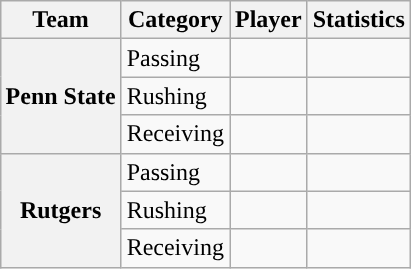<table class="wikitable" style="float:right">
<tr>
<th>Team</th>
<th>Category</th>
<th>Player</th>
<th>Statistics</th>
</tr>
<tr>
<th rowspan=3>Penn State</th>
<td>Passing</td>
<td></td>
<td></td>
</tr>
<tr>
<td>Rushing</td>
<td></td>
<td></td>
</tr>
<tr>
<td>Receiving</td>
<td></td>
<td></td>
</tr>
<tr>
<th rowspan=3>Rutgers</th>
<td>Passing</td>
<td></td>
<td></td>
</tr>
<tr>
<td>Rushing</td>
<td></td>
<td></td>
</tr>
<tr>
<td>Receiving</td>
<td></td>
<td></td>
</tr>
</table>
